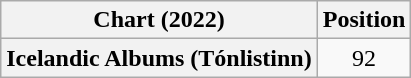<table class="wikitable plainrowheaders" style="text-align:center;">
<tr>
<th>Chart (2022)</th>
<th>Position</th>
</tr>
<tr>
<th scope="row">Icelandic Albums (Tónlistinn)</th>
<td>92</td>
</tr>
</table>
